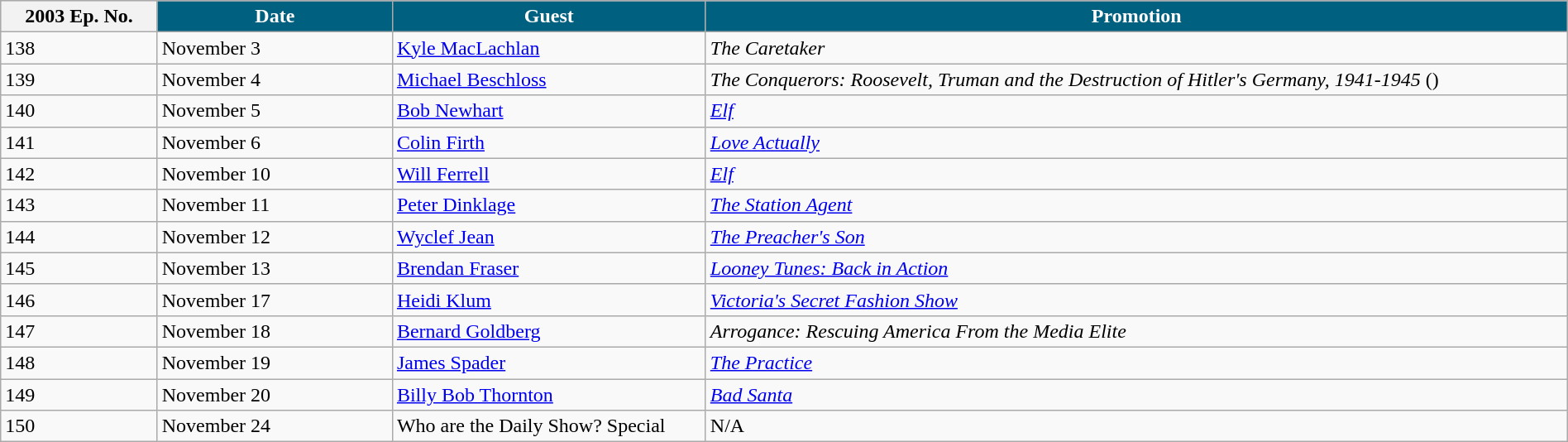<table class="wikitable" width="100%">
<tr bgcolor="#CCCCCC">
<th>2003 Ep. No.</th>
<th width="15%" style="background:#006080; color:#FFFFFF">Date</th>
<th width="20%" style="background:#006080; color:#FFFFFF">Guest</th>
<th width="55%" style="background:#006080; color:#FFFFFF">Promotion</th>
</tr>
<tr>
<td>138</td>
<td>November 3</td>
<td><a href='#'>Kyle MacLachlan</a></td>
<td><em>The Caretaker</em></td>
</tr>
<tr>
<td>139</td>
<td>November 4</td>
<td><a href='#'>Michael Beschloss</a></td>
<td><em>The Conquerors: Roosevelt, Truman and the Destruction of Hitler's Germany, 1941-1945</em> ()</td>
</tr>
<tr>
<td>140</td>
<td>November 5</td>
<td><a href='#'>Bob Newhart</a></td>
<td><em><a href='#'>Elf</a></em></td>
</tr>
<tr>
<td>141</td>
<td>November 6</td>
<td><a href='#'>Colin Firth</a></td>
<td><em><a href='#'>Love Actually</a></em></td>
</tr>
<tr>
<td>142</td>
<td>November 10</td>
<td><a href='#'>Will Ferrell</a></td>
<td><em><a href='#'>Elf</a></em></td>
</tr>
<tr>
<td>143</td>
<td>November 11</td>
<td><a href='#'>Peter Dinklage</a></td>
<td><em><a href='#'>The Station Agent</a></em></td>
</tr>
<tr>
<td>144</td>
<td>November 12</td>
<td><a href='#'>Wyclef Jean</a></td>
<td><em><a href='#'>The Preacher's Son</a></em></td>
</tr>
<tr>
<td>145</td>
<td>November 13</td>
<td><a href='#'>Brendan Fraser</a></td>
<td><em><a href='#'>Looney Tunes: Back in Action</a></em></td>
</tr>
<tr>
<td>146</td>
<td>November 17</td>
<td><a href='#'>Heidi Klum</a></td>
<td><em><a href='#'>Victoria's Secret Fashion Show</a></em></td>
</tr>
<tr>
<td>147</td>
<td>November 18</td>
<td><a href='#'>Bernard Goldberg</a></td>
<td><em>Arrogance: Rescuing America From the Media Elite</em> </td>
</tr>
<tr>
<td>148</td>
<td>November 19</td>
<td><a href='#'>James Spader</a></td>
<td><em><a href='#'>The Practice</a></em></td>
</tr>
<tr>
<td>149</td>
<td>November 20</td>
<td><a href='#'>Billy Bob Thornton</a></td>
<td><em><a href='#'>Bad Santa</a></em></td>
</tr>
<tr>
<td>150</td>
<td>November 24</td>
<td>Who are the Daily Show? Special</td>
<td>N/A</td>
</tr>
</table>
